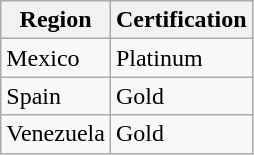<table class="wikitable">
<tr>
<th>Region</th>
<th>Certification</th>
</tr>
<tr>
<td>Mexico</td>
<td>Platinum</td>
</tr>
<tr>
<td>Spain</td>
<td>Gold</td>
</tr>
<tr>
<td>Venezuela</td>
<td>Gold</td>
</tr>
</table>
